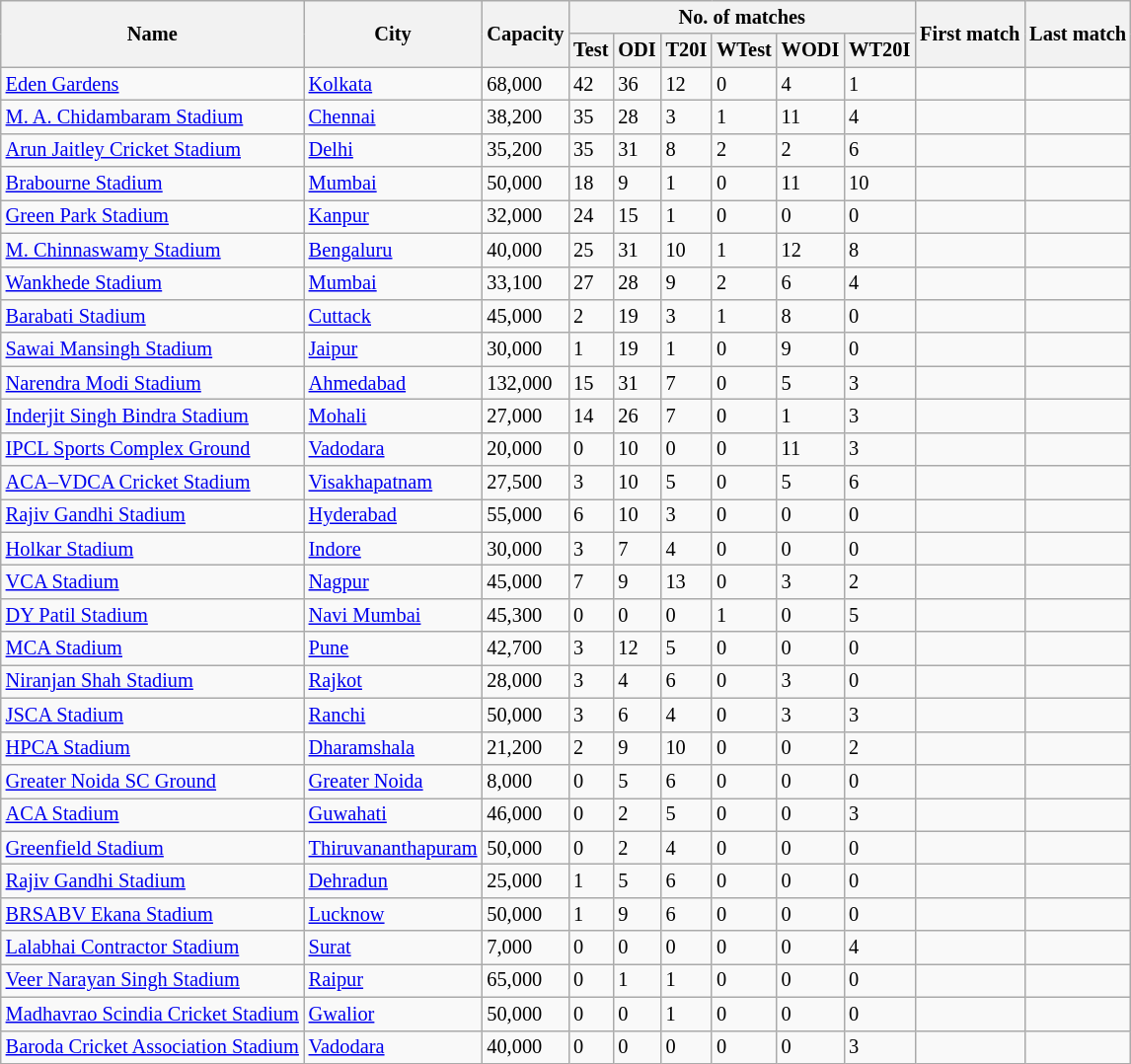<table class="wikitable sortable"  style="font-size: 85%">
<tr>
<th rowspan=2>Name</th>
<th rowspan=2>City</th>
<th rowspan=2>Capacity</th>
<th colspan=6>No. of matches</th>
<th rowspan=2>First match</th>
<th rowspan=2>Last match</th>
</tr>
<tr>
<th>Test</th>
<th>ODI</th>
<th>T20I</th>
<th>WTest</th>
<th>WODI</th>
<th>WT20I</th>
</tr>
<tr>
<td><a href='#'>Eden Gardens</a></td>
<td><a href='#'>Kolkata</a></td>
<td>68,000</td>
<td>42</td>
<td>36</td>
<td>12</td>
<td>0</td>
<td>4</td>
<td>1</td>
<td></td>
<td></td>
</tr>
<tr>
<td><a href='#'>M. A. Chidambaram Stadium</a></td>
<td><a href='#'>Chennai</a></td>
<td>38,200</td>
<td>35</td>
<td>28</td>
<td>3</td>
<td>1</td>
<td>11</td>
<td>4</td>
<td></td>
<td></td>
</tr>
<tr>
<td><a href='#'>Arun Jaitley Cricket Stadium</a></td>
<td><a href='#'>Delhi</a></td>
<td>35,200</td>
<td>35</td>
<td>31</td>
<td>8</td>
<td>2</td>
<td>2</td>
<td>6</td>
<td></td>
<td></td>
</tr>
<tr>
<td><a href='#'>Brabourne Stadium</a></td>
<td><a href='#'>Mumbai</a></td>
<td>50,000</td>
<td>18</td>
<td>9</td>
<td>1</td>
<td>0</td>
<td>11</td>
<td>10</td>
<td></td>
<td></td>
</tr>
<tr>
<td><a href='#'>Green Park Stadium</a></td>
<td><a href='#'>Kanpur</a></td>
<td>32,000</td>
<td>24</td>
<td>15</td>
<td>1</td>
<td>0</td>
<td>0</td>
<td>0</td>
<td></td>
<td></td>
</tr>
<tr>
<td><a href='#'>M. Chinnaswamy Stadium</a></td>
<td><a href='#'>Bengaluru</a></td>
<td>40,000</td>
<td>25</td>
<td>31</td>
<td>10</td>
<td>1</td>
<td>12</td>
<td>8</td>
<td></td>
<td></td>
</tr>
<tr>
<td><a href='#'>Wankhede Stadium</a></td>
<td><a href='#'>Mumbai</a></td>
<td>33,100</td>
<td>27</td>
<td>28</td>
<td>9</td>
<td>2</td>
<td>6</td>
<td>4</td>
<td></td>
<td></td>
</tr>
<tr>
<td><a href='#'>Barabati Stadium</a></td>
<td><a href='#'>Cuttack</a></td>
<td>45,000</td>
<td>2</td>
<td>19</td>
<td>3</td>
<td>1</td>
<td>8</td>
<td>0</td>
<td></td>
<td></td>
</tr>
<tr>
<td><a href='#'>Sawai Mansingh Stadium</a></td>
<td><a href='#'>Jaipur</a></td>
<td>30,000</td>
<td>1</td>
<td>19</td>
<td>1</td>
<td>0</td>
<td>9</td>
<td>0</td>
<td></td>
<td></td>
</tr>
<tr>
<td><a href='#'>Narendra Modi Stadium</a></td>
<td><a href='#'>Ahmedabad</a></td>
<td>132,000</td>
<td>15</td>
<td>31</td>
<td>7</td>
<td>0</td>
<td>5</td>
<td>3</td>
<td></td>
<td></td>
</tr>
<tr>
<td><a href='#'>Inderjit Singh Bindra Stadium</a></td>
<td><a href='#'>Mohali</a></td>
<td>27,000</td>
<td>14</td>
<td>26</td>
<td>7</td>
<td>0</td>
<td>1</td>
<td>3</td>
<td></td>
<td></td>
</tr>
<tr>
<td><a href='#'>IPCL Sports Complex Ground</a></td>
<td><a href='#'>Vadodara</a></td>
<td>20,000</td>
<td>0</td>
<td>10</td>
<td>0</td>
<td>0</td>
<td>11</td>
<td>3</td>
<td></td>
<td></td>
</tr>
<tr>
<td><a href='#'>ACA–VDCA Cricket Stadium</a></td>
<td><a href='#'>Visakhapatnam</a></td>
<td>27,500</td>
<td>3</td>
<td>10</td>
<td>5</td>
<td>0</td>
<td>5</td>
<td>6</td>
<td></td>
<td></td>
</tr>
<tr>
<td><a href='#'>Rajiv Gandhi Stadium</a></td>
<td><a href='#'>Hyderabad</a></td>
<td>55,000</td>
<td>6</td>
<td>10</td>
<td>3</td>
<td>0</td>
<td>0</td>
<td>0</td>
<td></td>
<td></td>
</tr>
<tr>
<td><a href='#'>Holkar Stadium</a></td>
<td><a href='#'>Indore</a></td>
<td>30,000</td>
<td>3</td>
<td>7</td>
<td>4</td>
<td>0</td>
<td>0</td>
<td>0</td>
<td></td>
<td></td>
</tr>
<tr>
<td><a href='#'>VCA Stadium</a></td>
<td><a href='#'>Nagpur</a></td>
<td>45,000</td>
<td>7</td>
<td>9</td>
<td>13</td>
<td>0</td>
<td>3</td>
<td>2</td>
<td></td>
<td></td>
</tr>
<tr>
<td><a href='#'>DY Patil Stadium</a></td>
<td><a href='#'>Navi Mumbai</a></td>
<td>45,300</td>
<td>0</td>
<td>0</td>
<td>0</td>
<td>1</td>
<td>0</td>
<td>5</td>
<td></td>
<td></td>
</tr>
<tr>
<td><a href='#'>MCA Stadium</a></td>
<td><a href='#'>Pune</a></td>
<td>42,700</td>
<td>3</td>
<td>12</td>
<td>5</td>
<td>0</td>
<td>0</td>
<td>0</td>
<td></td>
<td></td>
</tr>
<tr>
<td><a href='#'>Niranjan Shah Stadium</a></td>
<td><a href='#'>Rajkot</a></td>
<td>28,000</td>
<td>3</td>
<td>4</td>
<td>6</td>
<td>0</td>
<td>3</td>
<td>0</td>
<td></td>
<td></td>
</tr>
<tr>
<td><a href='#'>JSCA Stadium</a></td>
<td><a href='#'>Ranchi</a></td>
<td>50,000</td>
<td>3</td>
<td>6</td>
<td>4</td>
<td>0</td>
<td>3</td>
<td>3</td>
<td></td>
<td></td>
</tr>
<tr>
<td><a href='#'>HPCA Stadium</a></td>
<td><a href='#'>Dharamshala</a></td>
<td>21,200</td>
<td>2</td>
<td>9</td>
<td>10</td>
<td>0</td>
<td>0</td>
<td>2</td>
<td></td>
<td></td>
</tr>
<tr>
<td><a href='#'>Greater Noida SC Ground</a></td>
<td><a href='#'>Greater Noida</a></td>
<td>8,000</td>
<td>0</td>
<td>5</td>
<td>6</td>
<td>0</td>
<td>0</td>
<td>0</td>
<td></td>
<td></td>
</tr>
<tr>
<td><a href='#'>ACA Stadium</a></td>
<td><a href='#'>Guwahati</a></td>
<td>46,000</td>
<td>0</td>
<td>2</td>
<td>5</td>
<td>0</td>
<td>0</td>
<td>3</td>
<td></td>
<td></td>
</tr>
<tr>
<td><a href='#'>Greenfield Stadium</a></td>
<td><a href='#'>Thiruvananthapuram</a></td>
<td>50,000</td>
<td>0</td>
<td>2</td>
<td>4</td>
<td>0</td>
<td>0</td>
<td>0</td>
<td></td>
<td></td>
</tr>
<tr>
<td><a href='#'>Rajiv Gandhi Stadium</a></td>
<td><a href='#'>Dehradun</a></td>
<td>25,000</td>
<td>1</td>
<td>5</td>
<td>6</td>
<td>0</td>
<td>0</td>
<td>0</td>
<td></td>
<td></td>
</tr>
<tr>
<td><a href='#'>BRSABV Ekana Stadium</a></td>
<td><a href='#'>Lucknow</a></td>
<td>50,000</td>
<td>1</td>
<td>9</td>
<td>6</td>
<td>0</td>
<td>0</td>
<td>0</td>
<td></td>
<td></td>
</tr>
<tr>
<td><a href='#'>Lalabhai Contractor Stadium</a></td>
<td><a href='#'>Surat</a></td>
<td>7,000</td>
<td>0</td>
<td>0</td>
<td>0</td>
<td>0</td>
<td>0</td>
<td>4</td>
<td></td>
<td></td>
</tr>
<tr>
<td><a href='#'>Veer Narayan Singh Stadium</a></td>
<td><a href='#'>Raipur</a></td>
<td>65,000</td>
<td>0</td>
<td>1</td>
<td>1</td>
<td>0</td>
<td>0</td>
<td>0</td>
<td></td>
<td></td>
</tr>
<tr>
<td><a href='#'>Madhavrao Scindia Cricket Stadium</a></td>
<td><a href='#'>Gwalior</a></td>
<td>50,000</td>
<td>0</td>
<td>0</td>
<td>1</td>
<td>0</td>
<td>0</td>
<td>0</td>
<td></td>
<td></td>
</tr>
<tr>
<td><a href='#'>Baroda Cricket Association Stadium</a></td>
<td><a href='#'>Vadodara</a></td>
<td>40,000</td>
<td>0</td>
<td>0</td>
<td>0</td>
<td>0</td>
<td>0</td>
<td>3</td>
<td></td>
<td></td>
</tr>
</table>
